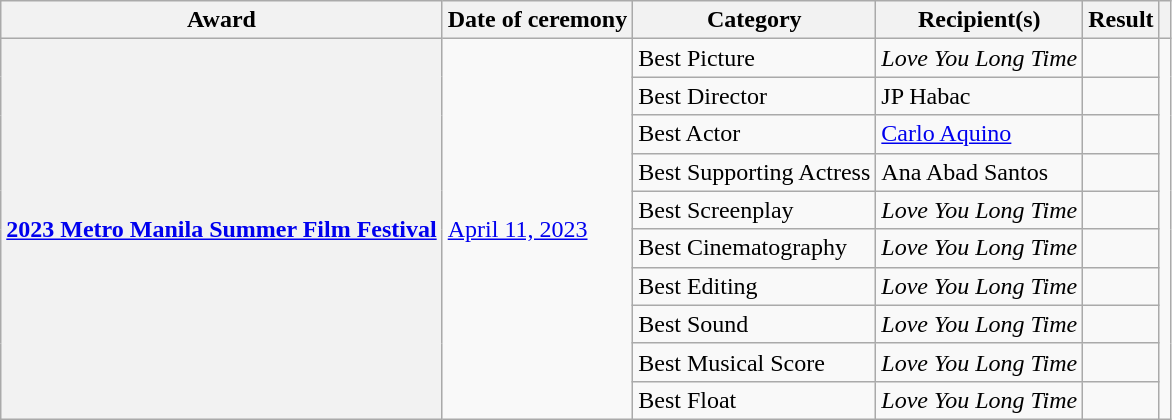<table class="wikitable sortable plainrowheaders">
<tr>
<th scope="col">Award</th>
<th scope="col" data-sort-type="date">Date of ceremony</th>
<th scope="col">Category</th>
<th scope="col">Recipient(s)</th>
<th scope="col">Result</th>
<th scope="col" class="unsortable"></th>
</tr>
<tr>
<th scope="row" rowspan="10"><a href='#'>2023 Metro Manila Summer Film Festival</a></th>
<td rowspan="10"><a href='#'>April 11, 2023</a></td>
<td>Best Picture</td>
<td><em>Love You Long Time</em></td>
<td></td>
<td rowspan="10"></td>
</tr>
<tr>
<td>Best Director</td>
<td>JP Habac</td>
<td></td>
</tr>
<tr>
<td>Best Actor</td>
<td><a href='#'>Carlo Aquino</a></td>
<td></td>
</tr>
<tr>
<td>Best Supporting Actress</td>
<td>Ana Abad Santos</td>
<td></td>
</tr>
<tr>
<td>Best Screenplay</td>
<td><em>Love You Long Time</em></td>
<td></td>
</tr>
<tr>
<td>Best Cinematography</td>
<td><em>Love You Long Time</em></td>
<td></td>
</tr>
<tr>
<td>Best Editing</td>
<td><em>Love You Long Time</em></td>
<td></td>
</tr>
<tr>
<td>Best Sound</td>
<td><em>Love You Long Time</em></td>
<td></td>
</tr>
<tr>
<td>Best Musical Score</td>
<td><em>Love You Long Time</em></td>
<td></td>
</tr>
<tr>
<td>Best Float</td>
<td><em>Love You Long Time</em></td>
<td></td>
</tr>
</table>
